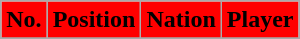<table class="wikitable sortable">
<tr>
<th style="background:#FF0000; color:#000000;" scope="col">No.</th>
<th style="background:#FF0000; color:#000000;" scope="col">Position</th>
<th style="background:#FF0000; color:#000000;" scope="col">Nation</th>
<th style="background:#FF0000; color:#000000;" scope="col">Player</th>
</tr>
<tr>
</tr>
</table>
